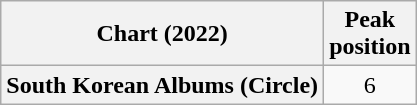<table class="wikitable plainrowheaders" style="text-align:center">
<tr>
<th scope="col">Chart (2022)</th>
<th scope="col">Peak<br>position</th>
</tr>
<tr>
<th scope="row">South Korean Albums (Circle)</th>
<td>6</td>
</tr>
</table>
